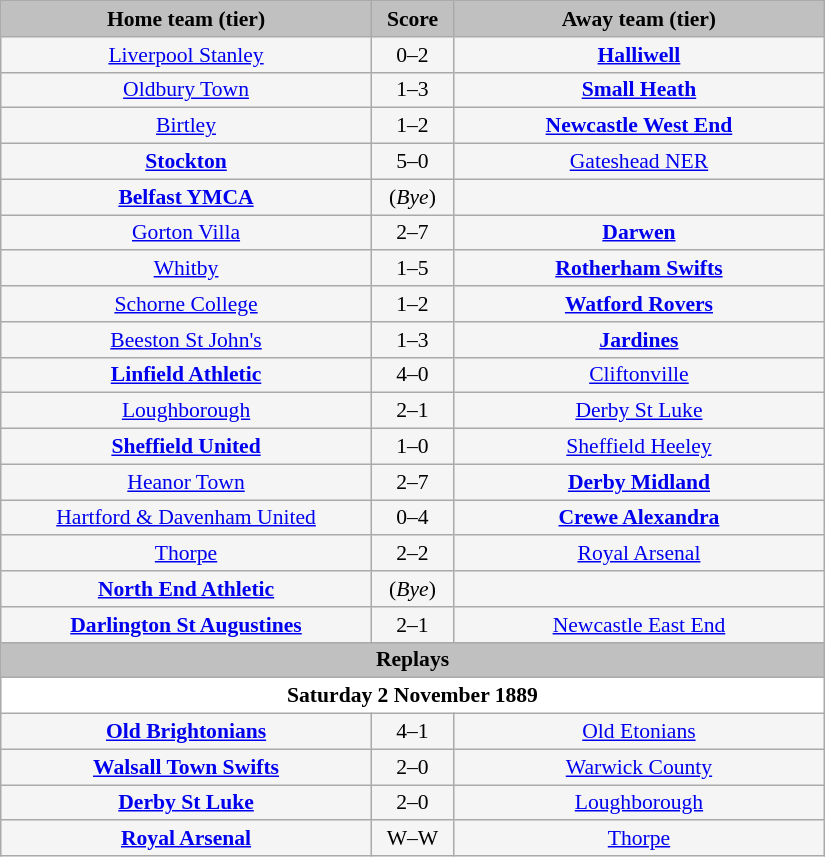<table class="wikitable" style="width: 550px; background:WhiteSmoke; text-align:center; font-size:90%">
<tr>
<td scope="col" style="width: 45.00%; background:silver;"><strong>Home team (tier)</strong></td>
<td scope="col" style="width: 10.00%; background:silver;"><strong>Score</strong></td>
<td scope="col" style="width: 45.00%; background:silver;"><strong>Away team (tier)</strong></td>
</tr>
<tr>
<td><a href='#'>Liverpool Stanley</a></td>
<td>0–2</td>
<td><strong><a href='#'>Halliwell</a></strong></td>
</tr>
<tr>
<td><a href='#'>Oldbury Town</a></td>
<td>1–3</td>
<td><strong><a href='#'>Small Heath</a></strong></td>
</tr>
<tr>
<td><a href='#'>Birtley</a></td>
<td>1–2</td>
<td><strong><a href='#'>Newcastle West End</a></strong></td>
</tr>
<tr>
<td><strong><a href='#'>Stockton</a></strong></td>
<td>5–0</td>
<td><a href='#'>Gateshead NER</a></td>
</tr>
<tr>
<td><strong><a href='#'>Belfast YMCA</a></strong></td>
<td>(<em>Bye</em>)</td>
</tr>
<tr>
<td><a href='#'>Gorton Villa</a></td>
<td>2–7</td>
<td><strong><a href='#'>Darwen</a></strong></td>
</tr>
<tr>
<td><a href='#'>Whitby</a></td>
<td>1–5</td>
<td><strong><a href='#'>Rotherham Swifts</a></strong></td>
</tr>
<tr>
<td><a href='#'>Schorne College</a></td>
<td>1–2</td>
<td><strong><a href='#'>Watford Rovers</a></strong></td>
</tr>
<tr>
<td><a href='#'>Beeston St John's</a></td>
<td>1–3</td>
<td><strong><a href='#'>Jardines</a></strong></td>
</tr>
<tr>
<td><strong><a href='#'>Linfield Athletic</a></strong></td>
<td>4–0</td>
<td><a href='#'>Cliftonville</a></td>
</tr>
<tr>
<td><a href='#'>Loughborough</a></td>
<td>2–1</td>
<td><a href='#'>Derby St Luke</a></td>
</tr>
<tr>
<td><strong><a href='#'>Sheffield United</a></strong></td>
<td>1–0</td>
<td><a href='#'>Sheffield Heeley</a></td>
</tr>
<tr>
<td><a href='#'>Heanor Town</a></td>
<td>2–7</td>
<td><strong><a href='#'>Derby Midland</a></strong></td>
</tr>
<tr>
<td><a href='#'>Hartford & Davenham United</a></td>
<td>0–4</td>
<td><strong><a href='#'>Crewe Alexandra</a></strong></td>
</tr>
<tr>
<td><a href='#'>Thorpe</a></td>
<td>2–2</td>
<td><a href='#'>Royal Arsenal</a></td>
</tr>
<tr>
<td><strong><a href='#'>North End Athletic</a></strong></td>
<td>(<em>Bye</em>)</td>
</tr>
<tr>
<td><strong><a href='#'>Darlington St Augustines</a></strong></td>
<td>2–1</td>
<td><a href='#'>Newcastle East End</a></td>
</tr>
<tr>
<td colspan="3" style= background:Silver><strong>Replays</strong></td>
</tr>
<tr>
<td colspan="3" style= background:White><strong>Saturday 2 November 1889</strong></td>
</tr>
<tr>
<td><strong><a href='#'>Old Brightonians</a></strong></td>
<td>4–1</td>
<td><a href='#'>Old Etonians</a></td>
</tr>
<tr>
<td><strong><a href='#'>Walsall Town Swifts</a></strong></td>
<td>2–0</td>
<td><a href='#'>Warwick County</a></td>
</tr>
<tr>
<td><strong><a href='#'>Derby St Luke</a></strong></td>
<td>2–0</td>
<td><a href='#'>Loughborough</a></td>
</tr>
<tr>
<td><strong><a href='#'>Royal Arsenal</a></strong></td>
<td>W–W</td>
<td><a href='#'>Thorpe</a></td>
</tr>
</table>
